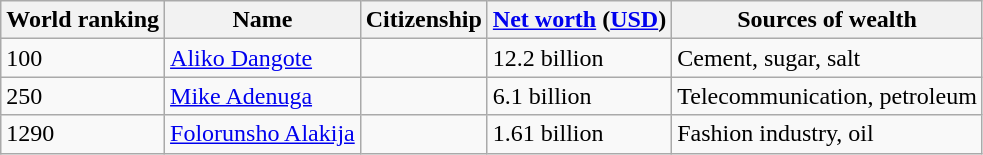<table class="wikitable">
<tr>
<th>World ranking</th>
<th>Name</th>
<th>Citizenship</th>
<th><a href='#'>Net worth</a> (<a href='#'>USD</a>)</th>
<th>Sources of wealth</th>
</tr>
<tr>
<td>100</td>
<td><a href='#'>Aliko Dangote</a></td>
<td></td>
<td>12.2 billion</td>
<td>Cement, sugar, salt</td>
</tr>
<tr>
<td>250</td>
<td><a href='#'>Mike Adenuga</a></td>
<td></td>
<td>6.1 billion</td>
<td>Telecommunication, petroleum</td>
</tr>
<tr>
<td>1290</td>
<td><a href='#'>Folorunsho Alakija</a></td>
<td></td>
<td>1.61 billion</td>
<td>Fashion industry, oil</td>
</tr>
</table>
